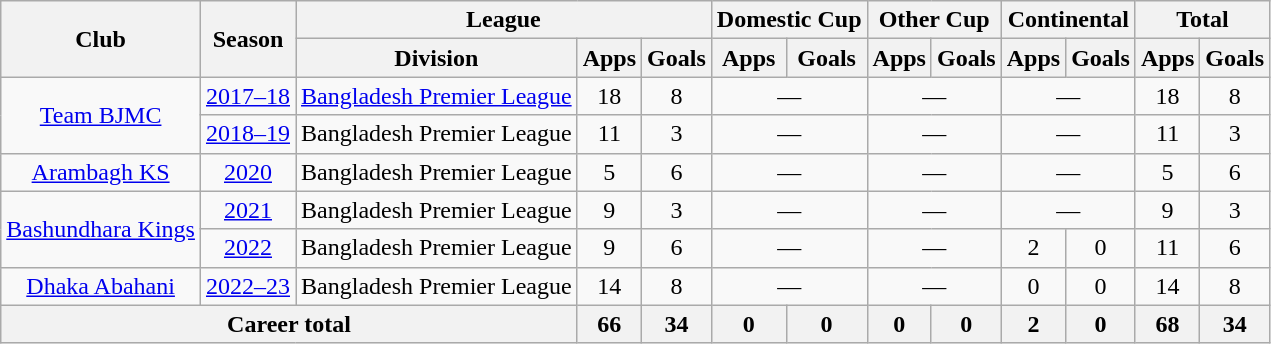<table class="wikitable" style="text-align:center">
<tr>
<th rowspan="2">Club</th>
<th rowspan="2">Season</th>
<th colspan="3">League</th>
<th colspan="2">Domestic Cup</th>
<th colspan="2">Other Cup</th>
<th colspan="2">Continental</th>
<th colspan="2">Total</th>
</tr>
<tr>
<th>Division</th>
<th>Apps</th>
<th>Goals</th>
<th>Apps</th>
<th>Goals</th>
<th>Apps</th>
<th>Goals</th>
<th>Apps</th>
<th>Goals</th>
<th>Apps</th>
<th>Goals</th>
</tr>
<tr>
<td rowspan=2><a href='#'>Team BJMC</a></td>
<td><a href='#'>2017–18</a></td>
<td><a href='#'>Bangladesh Premier League</a></td>
<td>18</td>
<td>8</td>
<td colspan="2">—</td>
<td colspan="2">—</td>
<td colspan="2">—</td>
<td>18</td>
<td>8</td>
</tr>
<tr>
<td><a href='#'>2018–19</a></td>
<td>Bangladesh Premier League</td>
<td>11</td>
<td>3</td>
<td colspan="2">—</td>
<td colspan="2">—</td>
<td colspan="2">—</td>
<td>11</td>
<td>3</td>
</tr>
<tr>
<td><a href='#'>Arambagh KS</a></td>
<td><a href='#'>2020</a></td>
<td>Bangladesh Premier League</td>
<td>5</td>
<td>6</td>
<td colspan="2">—</td>
<td colspan="2">—</td>
<td colspan="2">—</td>
<td>5</td>
<td>6</td>
</tr>
<tr>
<td rowspan=2><a href='#'>Bashundhara Kings</a></td>
<td><a href='#'>2021</a></td>
<td>Bangladesh Premier League</td>
<td>9</td>
<td>3</td>
<td colspan="2">—</td>
<td colspan="2">—</td>
<td colspan="2">—</td>
<td>9</td>
<td>3</td>
</tr>
<tr>
<td><a href='#'>2022</a></td>
<td>Bangladesh Premier League</td>
<td>9</td>
<td>6</td>
<td colspan="2">—</td>
<td colspan="2">—</td>
<td>2</td>
<td>0</td>
<td>11</td>
<td>6</td>
</tr>
<tr>
<td><a href='#'>Dhaka Abahani</a></td>
<td><a href='#'>2022–23</a></td>
<td>Bangladesh Premier League</td>
<td>14</td>
<td>8</td>
<td colspan="2">—</td>
<td colspan="2">—</td>
<td>0</td>
<td>0</td>
<td>14</td>
<td>8 </td>
</tr>
<tr>
<th colspan="3">Career total</th>
<th>66</th>
<th>34</th>
<th>0</th>
<th>0</th>
<th>0</th>
<th>0</th>
<th>2</th>
<th>0</th>
<th>68</th>
<th>34</th>
</tr>
</table>
